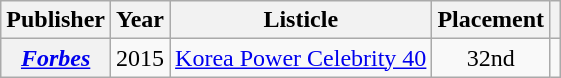<table class="wikitable plainrowheaders sortable" style="margin-right: 0;">
<tr>
<th scope="col">Publisher</th>
<th scope="col">Year</th>
<th scope="col">Listicle</th>
<th scope="col">Placement</th>
<th scope="col" class="unsortable"></th>
</tr>
<tr>
<th scope="row"><em><a href='#'>Forbes</a></em></th>
<td>2015</td>
<td><a href='#'>Korea Power Celebrity 40</a></td>
<td style="text-align:center;">32nd</td>
<td style="text-align:center;"></td>
</tr>
</table>
